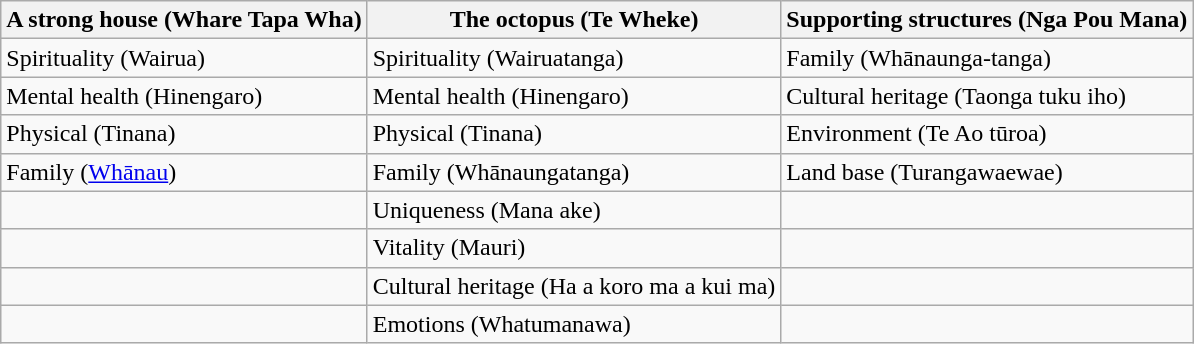<table class="wikitable">
<tr>
<th>A strong house (Whare Tapa Wha)</th>
<th>The octopus (Te Wheke)</th>
<th>Supporting structures (Nga Pou Mana)</th>
</tr>
<tr>
<td>Spirituality (Wairua)</td>
<td>Spirituality (Wairuatanga)</td>
<td>Family (Whānaunga-tanga)</td>
</tr>
<tr>
<td>Mental health (Hinengaro)</td>
<td>Mental health (Hinengaro)</td>
<td>Cultural heritage (Taonga tuku iho)</td>
</tr>
<tr>
<td>Physical (Tinana)</td>
<td>Physical (Tinana)</td>
<td>Environment (Te Ao tūroa)</td>
</tr>
<tr>
<td>Family (<a href='#'>Whānau</a>)</td>
<td>Family (Whānaungatanga)</td>
<td>Land base (Turangawaewae)</td>
</tr>
<tr>
<td></td>
<td>Uniqueness (Mana ake)</td>
<td></td>
</tr>
<tr>
<td></td>
<td>Vitality (Mauri)</td>
<td></td>
</tr>
<tr>
<td></td>
<td>Cultural heritage (Ha a koro ma a kui ma)</td>
<td></td>
</tr>
<tr>
<td></td>
<td>Emotions (Whatumanawa)</td>
<td></td>
</tr>
</table>
